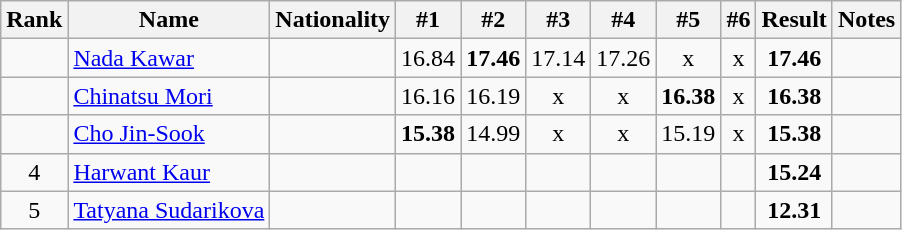<table class="wikitable sortable" style="text-align:center">
<tr>
<th>Rank</th>
<th>Name</th>
<th>Nationality</th>
<th>#1</th>
<th>#2</th>
<th>#3</th>
<th>#4</th>
<th>#5</th>
<th>#6</th>
<th>Result</th>
<th>Notes</th>
</tr>
<tr>
<td></td>
<td align=left><a href='#'>Nada Kawar</a></td>
<td align=left></td>
<td>16.84</td>
<td><strong>17.46</strong></td>
<td>17.14</td>
<td>17.26</td>
<td>x</td>
<td>x</td>
<td><strong>17.46</strong></td>
<td></td>
</tr>
<tr>
<td></td>
<td align=left><a href='#'>Chinatsu Mori</a></td>
<td align=left></td>
<td>16.16</td>
<td>16.19</td>
<td>x</td>
<td>x</td>
<td><strong>16.38</strong></td>
<td>x</td>
<td><strong>16.38</strong></td>
<td></td>
</tr>
<tr>
<td></td>
<td align=left><a href='#'>Cho Jin-Sook</a></td>
<td align=left></td>
<td><strong>15.38</strong></td>
<td>14.99</td>
<td>x</td>
<td>x</td>
<td>15.19</td>
<td>x</td>
<td><strong>15.38</strong></td>
<td></td>
</tr>
<tr>
<td>4</td>
<td align=left><a href='#'>Harwant Kaur</a></td>
<td align=left></td>
<td></td>
<td></td>
<td></td>
<td></td>
<td></td>
<td></td>
<td><strong>15.24</strong></td>
<td></td>
</tr>
<tr>
<td>5</td>
<td align=left><a href='#'>Tatyana Sudarikova</a></td>
<td align=left></td>
<td></td>
<td></td>
<td></td>
<td></td>
<td></td>
<td></td>
<td><strong>12.31</strong></td>
<td></td>
</tr>
</table>
